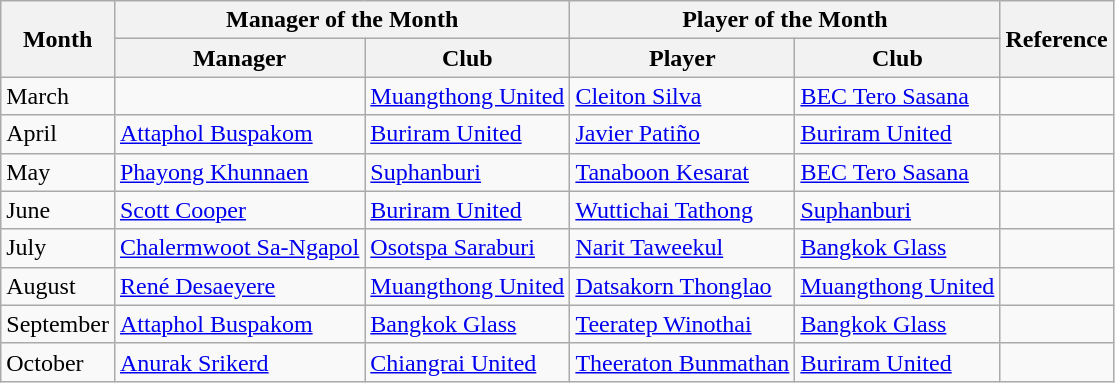<table class="wikitable">
<tr>
<th rowspan="2">Month</th>
<th colspan="2">Manager of the Month</th>
<th colspan="2">Player of the Month</th>
<th rowspan="2">Reference</th>
</tr>
<tr>
<th>Manager</th>
<th>Club</th>
<th>Player</th>
<th>Club</th>
</tr>
<tr>
<td>March</td>
<td> </td>
<td><a href='#'>Muangthong United</a></td>
<td> <a href='#'>Cleiton Silva</a></td>
<td><a href='#'>BEC Tero Sasana</a></td>
<td align=center></td>
</tr>
<tr>
<td>April</td>
<td> <a href='#'>Attaphol Buspakom</a></td>
<td><a href='#'>Buriram United</a></td>
<td> <a href='#'>Javier Patiño</a></td>
<td><a href='#'>Buriram United</a></td>
<td align=center></td>
</tr>
<tr>
<td>May</td>
<td> <a href='#'>Phayong Khunnaen</a></td>
<td><a href='#'>Suphanburi</a></td>
<td> <a href='#'>Tanaboon Kesarat</a></td>
<td><a href='#'>BEC Tero Sasana</a></td>
<td align=center></td>
</tr>
<tr>
<td>June</td>
<td> <a href='#'>Scott Cooper</a></td>
<td><a href='#'>Buriram United</a></td>
<td> <a href='#'>Wuttichai Tathong</a></td>
<td><a href='#'>Suphanburi</a></td>
<td align=center></td>
</tr>
<tr>
<td>July</td>
<td> <a href='#'>Chalermwoot Sa-Ngapol</a></td>
<td><a href='#'>Osotspa Saraburi</a></td>
<td> <a href='#'>Narit Taweekul</a></td>
<td><a href='#'>Bangkok Glass</a></td>
<td align=center></td>
</tr>
<tr>
<td>August</td>
<td> <a href='#'>René Desaeyere</a></td>
<td><a href='#'>Muangthong United</a></td>
<td> <a href='#'>Datsakorn Thonglao</a></td>
<td><a href='#'>Muangthong United</a></td>
<td align=center></td>
</tr>
<tr>
<td>September</td>
<td> <a href='#'>Attaphol Buspakom</a></td>
<td><a href='#'>Bangkok Glass</a></td>
<td> <a href='#'>Teeratep Winothai</a></td>
<td><a href='#'>Bangkok Glass</a></td>
<td align=center></td>
</tr>
<tr>
<td>October</td>
<td> <a href='#'>Anurak Srikerd</a></td>
<td><a href='#'>Chiangrai United</a></td>
<td> <a href='#'>Theeraton Bunmathan</a></td>
<td><a href='#'>Buriram United</a></td>
<td align=center></td>
</tr>
</table>
